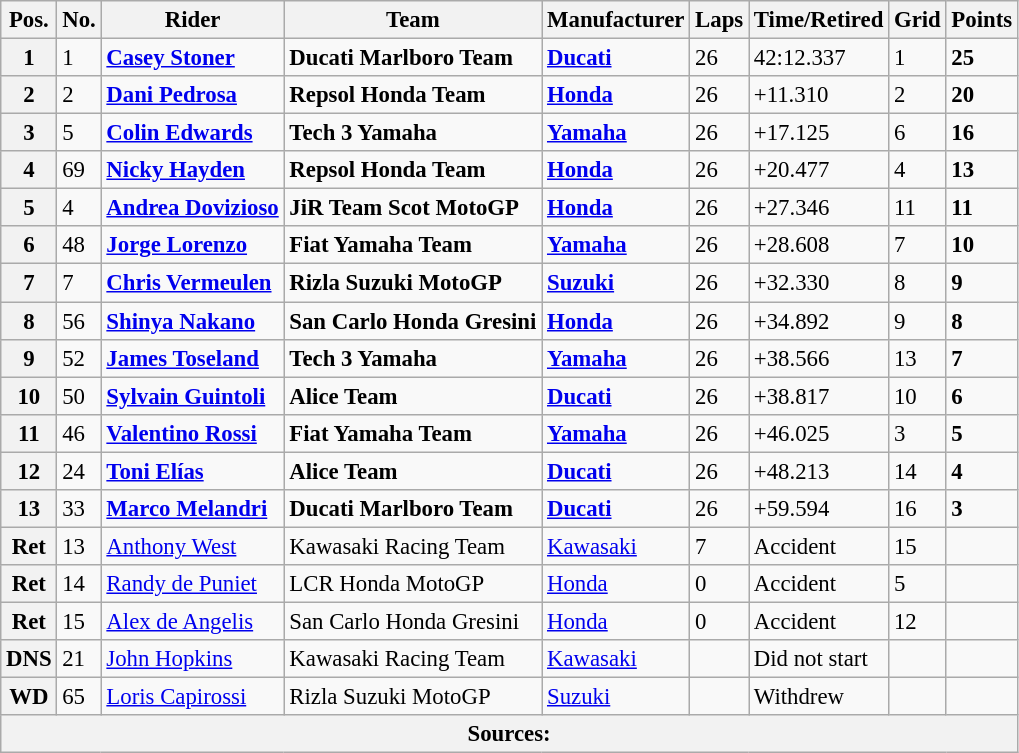<table class="wikitable" style="font-size: 95%;">
<tr>
<th>Pos.</th>
<th>No.</th>
<th>Rider</th>
<th>Team</th>
<th>Manufacturer</th>
<th>Laps</th>
<th>Time/Retired</th>
<th>Grid</th>
<th>Points</th>
</tr>
<tr>
<th>1</th>
<td>1</td>
<td> <strong><a href='#'>Casey Stoner</a></strong></td>
<td><strong>Ducati Marlboro Team</strong></td>
<td><strong><a href='#'>Ducati</a></strong></td>
<td>26</td>
<td>42:12.337</td>
<td>1</td>
<td><strong>25</strong></td>
</tr>
<tr>
<th>2</th>
<td>2</td>
<td> <strong><a href='#'>Dani Pedrosa</a></strong></td>
<td><strong>Repsol Honda Team</strong></td>
<td><strong><a href='#'>Honda</a></strong></td>
<td>26</td>
<td>+11.310</td>
<td>2</td>
<td><strong>20</strong></td>
</tr>
<tr>
<th>3</th>
<td>5</td>
<td> <strong><a href='#'>Colin Edwards</a></strong></td>
<td><strong>Tech 3 Yamaha</strong></td>
<td><strong><a href='#'>Yamaha</a></strong></td>
<td>26</td>
<td>+17.125</td>
<td>6</td>
<td><strong>16</strong></td>
</tr>
<tr>
<th>4</th>
<td>69</td>
<td> <strong><a href='#'>Nicky Hayden</a></strong></td>
<td><strong>Repsol Honda Team</strong></td>
<td><strong><a href='#'>Honda</a></strong></td>
<td>26</td>
<td>+20.477</td>
<td>4</td>
<td><strong>13</strong></td>
</tr>
<tr>
<th>5</th>
<td>4</td>
<td> <strong><a href='#'>Andrea Dovizioso</a></strong></td>
<td><strong>JiR Team Scot MotoGP</strong></td>
<td><strong><a href='#'>Honda</a></strong></td>
<td>26</td>
<td>+27.346</td>
<td>11</td>
<td><strong>11</strong></td>
</tr>
<tr>
<th>6</th>
<td>48</td>
<td> <strong><a href='#'>Jorge Lorenzo</a></strong></td>
<td><strong>Fiat Yamaha Team</strong></td>
<td><strong><a href='#'>Yamaha</a></strong></td>
<td>26</td>
<td>+28.608</td>
<td>7</td>
<td><strong>10</strong></td>
</tr>
<tr>
<th>7</th>
<td>7</td>
<td> <strong><a href='#'>Chris Vermeulen</a></strong></td>
<td><strong>Rizla Suzuki MotoGP</strong></td>
<td><strong><a href='#'>Suzuki</a></strong></td>
<td>26</td>
<td>+32.330</td>
<td>8</td>
<td><strong>9</strong></td>
</tr>
<tr>
<th>8</th>
<td>56</td>
<td> <strong><a href='#'>Shinya Nakano</a></strong></td>
<td><strong>San Carlo Honda Gresini</strong></td>
<td><strong><a href='#'>Honda</a></strong></td>
<td>26</td>
<td>+34.892</td>
<td>9</td>
<td><strong>8</strong></td>
</tr>
<tr>
<th>9</th>
<td>52</td>
<td> <strong><a href='#'>James Toseland</a></strong></td>
<td><strong>Tech 3 Yamaha</strong></td>
<td><strong><a href='#'>Yamaha</a></strong></td>
<td>26</td>
<td>+38.566</td>
<td>13</td>
<td><strong>7</strong></td>
</tr>
<tr>
<th>10</th>
<td>50</td>
<td> <strong><a href='#'>Sylvain Guintoli</a></strong></td>
<td><strong>Alice Team</strong></td>
<td><strong><a href='#'>Ducati</a></strong></td>
<td>26</td>
<td>+38.817</td>
<td>10</td>
<td><strong>6</strong></td>
</tr>
<tr>
<th>11</th>
<td>46</td>
<td> <strong><a href='#'>Valentino Rossi</a></strong></td>
<td><strong>Fiat Yamaha Team</strong></td>
<td><strong><a href='#'>Yamaha</a></strong></td>
<td>26</td>
<td>+46.025</td>
<td>3</td>
<td><strong>5</strong></td>
</tr>
<tr>
<th>12</th>
<td>24</td>
<td> <strong><a href='#'>Toni Elías</a></strong></td>
<td><strong>Alice Team</strong></td>
<td><strong><a href='#'>Ducati</a></strong></td>
<td>26</td>
<td>+48.213</td>
<td>14</td>
<td><strong>4</strong></td>
</tr>
<tr>
<th>13</th>
<td>33</td>
<td> <strong><a href='#'>Marco Melandri</a></strong></td>
<td><strong>Ducati Marlboro Team</strong></td>
<td><strong><a href='#'>Ducati</a></strong></td>
<td>26</td>
<td>+59.594</td>
<td>16</td>
<td><strong>3</strong></td>
</tr>
<tr>
<th>Ret</th>
<td>13</td>
<td> <a href='#'>Anthony West</a></td>
<td>Kawasaki Racing Team</td>
<td><a href='#'>Kawasaki</a></td>
<td>7</td>
<td>Accident</td>
<td>15</td>
<td></td>
</tr>
<tr>
<th>Ret</th>
<td>14</td>
<td> <a href='#'>Randy de Puniet</a></td>
<td>LCR Honda MotoGP</td>
<td><a href='#'>Honda</a></td>
<td>0</td>
<td>Accident</td>
<td>5</td>
<td></td>
</tr>
<tr>
<th>Ret</th>
<td>15</td>
<td> <a href='#'>Alex de Angelis</a></td>
<td>San Carlo Honda Gresini</td>
<td><a href='#'>Honda</a></td>
<td>0</td>
<td>Accident</td>
<td>12</td>
<td></td>
</tr>
<tr>
<th>DNS</th>
<td>21</td>
<td> <a href='#'>John Hopkins</a></td>
<td>Kawasaki Racing Team</td>
<td><a href='#'>Kawasaki</a></td>
<td></td>
<td>Did not start</td>
<td></td>
<td></td>
</tr>
<tr>
<th>WD</th>
<td>65</td>
<td> <a href='#'>Loris Capirossi</a></td>
<td>Rizla Suzuki MotoGP</td>
<td><a href='#'>Suzuki</a></td>
<td></td>
<td>Withdrew</td>
<td></td>
<td></td>
</tr>
<tr>
<th colspan=9>Sources: </th>
</tr>
</table>
